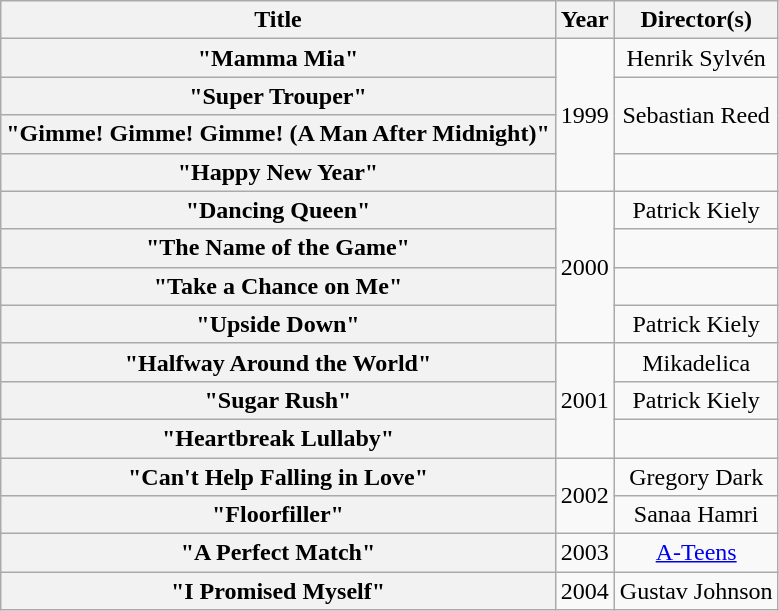<table class="wikitable plainrowheaders" style="text-align:center;">
<tr>
<th scope = "col">Title</th>
<th scope = "col">Year</th>
<th scope = "col">Director(s)</th>
</tr>
<tr>
<th scope = "row">"Mamma Mia"</th>
<td rowspan="4">1999</td>
<td>Henrik Sylvén</td>
</tr>
<tr>
<th scope = "row">"Super Trouper"</th>
<td rowspan="2">Sebastian Reed</td>
</tr>
<tr>
<th scope = "row">"Gimme! Gimme! Gimme! (A Man After Midnight)"</th>
</tr>
<tr>
<th scope = "row">"Happy New Year"</th>
<td></td>
</tr>
<tr>
<th scope = "row">"Dancing Queen"</th>
<td rowspan="4">2000</td>
<td>Patrick Kiely</td>
</tr>
<tr>
<th scope = "row">"The Name of the Game" </th>
<td></td>
</tr>
<tr>
<th scope = "row">"Take a Chance on Me" </th>
<td></td>
</tr>
<tr>
<th scope = "row">"Upside Down"</th>
<td>Patrick Kiely</td>
</tr>
<tr>
<th scope = "row">"Halfway Around the World"</th>
<td rowspan="3">2001</td>
<td>Mikadelica</td>
</tr>
<tr>
<th scope = "row">"Sugar Rush"</th>
<td>Patrick Kiely</td>
</tr>
<tr>
<th scope = "row">"Heartbreak Lullaby"</th>
<td></td>
</tr>
<tr>
<th scope = "row">"Can't Help Falling in Love"</th>
<td rowspan="2">2002</td>
<td>Gregory Dark</td>
</tr>
<tr>
<th scope = "row">"Floorfiller"</th>
<td>Sanaa Hamri</td>
</tr>
<tr>
<th scope = "row">"A Perfect Match"</th>
<td>2003</td>
<td><a href='#'>A-Teens</a></td>
</tr>
<tr>
<th scope = "row">"I Promised Myself"</th>
<td>2004</td>
<td>Gustav Johnson</td>
</tr>
</table>
